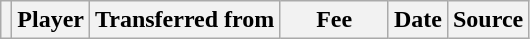<table class="wikitable plainrowheaders sortable">
<tr>
<th></th>
<th scope="col">Player</th>
<th>Transferred from</th>
<th style="width: 65px;">Fee</th>
<th scope="col">Date</th>
<th scope="col">Source</th>
</tr>
</table>
